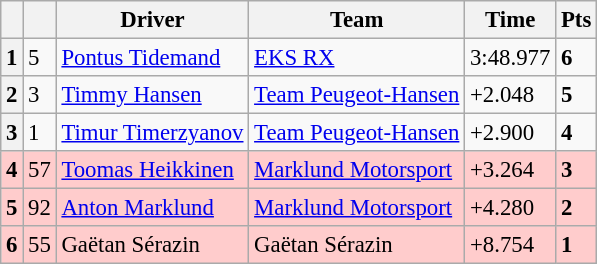<table class=wikitable style="font-size:95%">
<tr>
<th></th>
<th></th>
<th>Driver</th>
<th>Team</th>
<th>Time</th>
<th>Pts</th>
</tr>
<tr>
<th>1</th>
<td>5</td>
<td> <a href='#'>Pontus Tidemand</a></td>
<td><a href='#'>EKS RX</a></td>
<td>3:48.977</td>
<td><strong>6</strong></td>
</tr>
<tr>
<th>2</th>
<td>3</td>
<td> <a href='#'>Timmy Hansen</a></td>
<td><a href='#'>Team Peugeot-Hansen</a></td>
<td>+2.048</td>
<td><strong>5</strong></td>
</tr>
<tr>
<th>3</th>
<td>1</td>
<td> <a href='#'>Timur Timerzyanov</a></td>
<td><a href='#'>Team Peugeot-Hansen</a></td>
<td>+2.900</td>
<td><strong>4</strong></td>
</tr>
<tr>
<th style="background:#ffcccc;">4</th>
<td style="background:#ffcccc;">57</td>
<td style="background:#ffcccc;"> <a href='#'>Toomas Heikkinen</a></td>
<td style="background:#ffcccc;"><a href='#'>Marklund Motorsport</a></td>
<td style="background:#ffcccc;">+3.264</td>
<td style="background:#ffcccc;"><strong>3</strong></td>
</tr>
<tr>
<th style="background:#ffcccc;">5</th>
<td style="background:#ffcccc;">92</td>
<td style="background:#ffcccc;"> <a href='#'>Anton Marklund</a></td>
<td style="background:#ffcccc;"><a href='#'>Marklund Motorsport</a></td>
<td style="background:#ffcccc;">+4.280</td>
<td style="background:#ffcccc;"><strong>2</strong></td>
</tr>
<tr>
<th style="background:#ffcccc;">6</th>
<td style="background:#ffcccc;">55</td>
<td style="background:#ffcccc;"> Gaëtan Sérazin</td>
<td style="background:#ffcccc;">Gaëtan Sérazin</td>
<td style="background:#ffcccc;">+8.754</td>
<td style="background:#ffcccc;"><strong>1</strong></td>
</tr>
</table>
